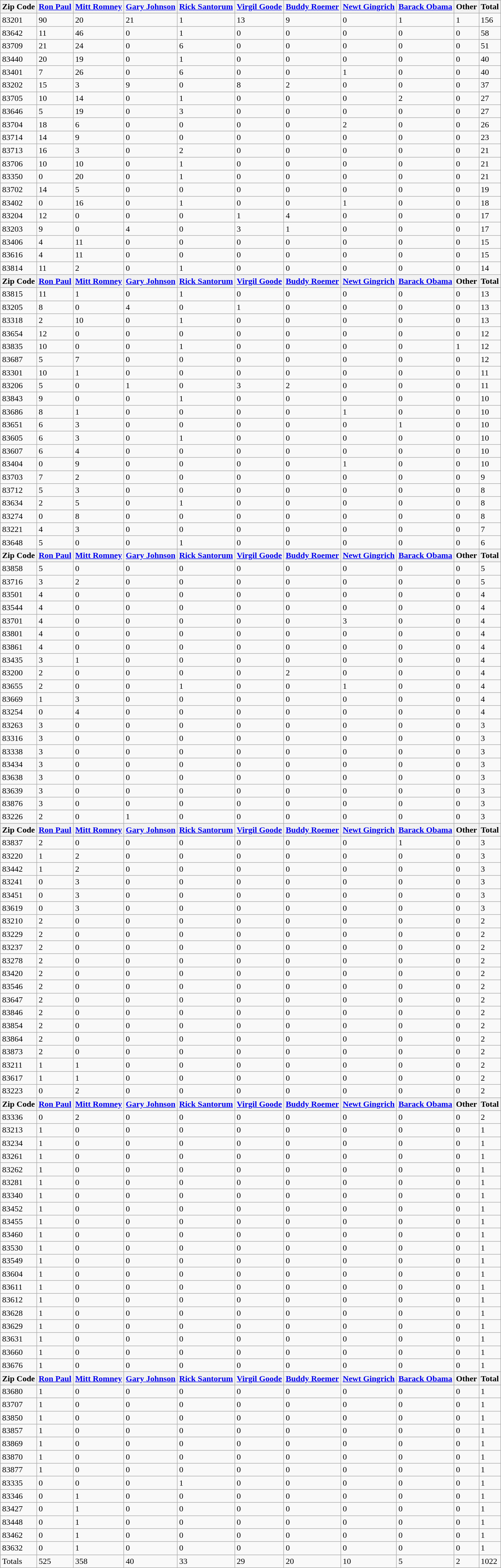<table class="wikitable sortable">
<tr>
<th>Zip Code</th>
<th><a href='#'>Ron Paul</a></th>
<th><a href='#'>Mitt Romney</a></th>
<th><a href='#'>Gary Johnson</a></th>
<th><a href='#'>Rick Santorum</a></th>
<th><a href='#'>Virgil Goode</a></th>
<th><a href='#'>Buddy Roemer</a></th>
<th><a href='#'>Newt Gingrich</a></th>
<th><a href='#'>Barack Obama</a></th>
<th>Other</th>
<th>Total</th>
</tr>
<tr>
<td>83201</td>
<td>90</td>
<td>20</td>
<td>21</td>
<td>1</td>
<td>13</td>
<td>9</td>
<td>0</td>
<td>1</td>
<td>1</td>
<td>156</td>
</tr>
<tr>
<td>83642</td>
<td>11</td>
<td>46</td>
<td>0</td>
<td>1</td>
<td>0</td>
<td>0</td>
<td>0</td>
<td>0</td>
<td>0</td>
<td>58</td>
</tr>
<tr>
<td>83709</td>
<td>21</td>
<td>24</td>
<td>0</td>
<td>6</td>
<td>0</td>
<td>0</td>
<td>0</td>
<td>0</td>
<td>0</td>
<td>51</td>
</tr>
<tr>
<td>83440</td>
<td>20</td>
<td>19</td>
<td>0</td>
<td>1</td>
<td>0</td>
<td>0</td>
<td>0</td>
<td>0</td>
<td>0</td>
<td>40</td>
</tr>
<tr>
<td>83401</td>
<td>7</td>
<td>26</td>
<td>0</td>
<td>6</td>
<td>0</td>
<td>0</td>
<td>1</td>
<td>0</td>
<td>0</td>
<td>40</td>
</tr>
<tr>
<td>83202</td>
<td>15</td>
<td>3</td>
<td>9</td>
<td>0</td>
<td>8</td>
<td>2</td>
<td>0</td>
<td>0</td>
<td>0</td>
<td>37</td>
</tr>
<tr>
<td>83705</td>
<td>10</td>
<td>14</td>
<td>0</td>
<td>1</td>
<td>0</td>
<td>0</td>
<td>0</td>
<td>2</td>
<td>0</td>
<td>27</td>
</tr>
<tr>
<td>83646</td>
<td>5</td>
<td>19</td>
<td>0</td>
<td>3</td>
<td>0</td>
<td>0</td>
<td>0</td>
<td>0</td>
<td>0</td>
<td>27</td>
</tr>
<tr>
<td>83704</td>
<td>18</td>
<td>6</td>
<td>0</td>
<td>0</td>
<td>0</td>
<td>0</td>
<td>2</td>
<td>0</td>
<td>0</td>
<td>26</td>
</tr>
<tr>
<td>83714</td>
<td>14</td>
<td>9</td>
<td>0</td>
<td>0</td>
<td>0</td>
<td>0</td>
<td>0</td>
<td>0</td>
<td>0</td>
<td>23</td>
</tr>
<tr>
<td>83713</td>
<td>16</td>
<td>3</td>
<td>0</td>
<td>2</td>
<td>0</td>
<td>0</td>
<td>0</td>
<td>0</td>
<td>0</td>
<td>21</td>
</tr>
<tr>
<td>83706</td>
<td>10</td>
<td>10</td>
<td>0</td>
<td>1</td>
<td>0</td>
<td>0</td>
<td>0</td>
<td>0</td>
<td>0</td>
<td>21</td>
</tr>
<tr>
<td>83350</td>
<td>0</td>
<td>20</td>
<td>0</td>
<td>1</td>
<td>0</td>
<td>0</td>
<td>0</td>
<td>0</td>
<td>0</td>
<td>21</td>
</tr>
<tr>
<td>83702</td>
<td>14</td>
<td>5</td>
<td>0</td>
<td>0</td>
<td>0</td>
<td>0</td>
<td>0</td>
<td>0</td>
<td>0</td>
<td>19</td>
</tr>
<tr>
<td>83402</td>
<td>0</td>
<td>16</td>
<td>0</td>
<td>1</td>
<td>0</td>
<td>0</td>
<td>1</td>
<td>0</td>
<td>0</td>
<td>18</td>
</tr>
<tr>
<td>83204</td>
<td>12</td>
<td>0</td>
<td>0</td>
<td>0</td>
<td>1</td>
<td>4</td>
<td>0</td>
<td>0</td>
<td>0</td>
<td>17</td>
</tr>
<tr>
<td>83203</td>
<td>9</td>
<td>0</td>
<td>4</td>
<td>0</td>
<td>3</td>
<td>1</td>
<td>0</td>
<td>0</td>
<td>0</td>
<td>17</td>
</tr>
<tr>
<td>83406</td>
<td>4</td>
<td>11</td>
<td>0</td>
<td>0</td>
<td>0</td>
<td>0</td>
<td>0</td>
<td>0</td>
<td>0</td>
<td>15</td>
</tr>
<tr>
<td>83616</td>
<td>4</td>
<td>11</td>
<td>0</td>
<td>0</td>
<td>0</td>
<td>0</td>
<td>0</td>
<td>0</td>
<td>0</td>
<td>15</td>
</tr>
<tr>
<td>83814</td>
<td>11</td>
<td>2</td>
<td>0</td>
<td>1</td>
<td>0</td>
<td>0</td>
<td>0</td>
<td>0</td>
<td>0</td>
<td>14</td>
</tr>
<tr>
<th>Zip Code</th>
<th><a href='#'>Ron Paul</a></th>
<th><a href='#'>Mitt Romney</a></th>
<th><a href='#'>Gary Johnson</a></th>
<th><a href='#'>Rick Santorum</a></th>
<th><a href='#'>Virgil Goode</a></th>
<th><a href='#'>Buddy Roemer</a></th>
<th><a href='#'>Newt Gingrich</a></th>
<th><a href='#'>Barack Obama</a></th>
<th>Other</th>
<th>Total</th>
</tr>
<tr>
<td>83815</td>
<td>11</td>
<td>1</td>
<td>0</td>
<td>1</td>
<td>0</td>
<td>0</td>
<td>0</td>
<td>0</td>
<td>0</td>
<td>13</td>
</tr>
<tr>
<td>83205</td>
<td>8</td>
<td>0</td>
<td>4</td>
<td>0</td>
<td>1</td>
<td>0</td>
<td>0</td>
<td>0</td>
<td>0</td>
<td>13</td>
</tr>
<tr>
<td>83318</td>
<td>2</td>
<td>10</td>
<td>0</td>
<td>1</td>
<td>0</td>
<td>0</td>
<td>0</td>
<td>0</td>
<td>0</td>
<td>13</td>
</tr>
<tr>
<td>83654</td>
<td>12</td>
<td>0</td>
<td>0</td>
<td>0</td>
<td>0</td>
<td>0</td>
<td>0</td>
<td>0</td>
<td>0</td>
<td>12</td>
</tr>
<tr>
<td>83835</td>
<td>10</td>
<td>0</td>
<td>0</td>
<td>1</td>
<td>0</td>
<td>0</td>
<td>0</td>
<td>0</td>
<td>1</td>
<td>12</td>
</tr>
<tr>
<td>83687</td>
<td>5</td>
<td>7</td>
<td>0</td>
<td>0</td>
<td>0</td>
<td>0</td>
<td>0</td>
<td>0</td>
<td>0</td>
<td>12</td>
</tr>
<tr>
<td>83301</td>
<td>10</td>
<td>1</td>
<td>0</td>
<td>0</td>
<td>0</td>
<td>0</td>
<td>0</td>
<td>0</td>
<td>0</td>
<td>11</td>
</tr>
<tr>
<td>83206</td>
<td>5</td>
<td>0</td>
<td>1</td>
<td>0</td>
<td>3</td>
<td>2</td>
<td>0</td>
<td>0</td>
<td>0</td>
<td>11</td>
</tr>
<tr>
<td>83843</td>
<td>9</td>
<td>0</td>
<td>0</td>
<td>1</td>
<td>0</td>
<td>0</td>
<td>0</td>
<td>0</td>
<td>0</td>
<td>10</td>
</tr>
<tr>
<td>83686</td>
<td>8</td>
<td>1</td>
<td>0</td>
<td>0</td>
<td>0</td>
<td>0</td>
<td>1</td>
<td>0</td>
<td>0</td>
<td>10</td>
</tr>
<tr>
<td>83651</td>
<td>6</td>
<td>3</td>
<td>0</td>
<td>0</td>
<td>0</td>
<td>0</td>
<td>0</td>
<td>1</td>
<td>0</td>
<td>10</td>
</tr>
<tr>
<td>83605</td>
<td>6</td>
<td>3</td>
<td>0</td>
<td>1</td>
<td>0</td>
<td>0</td>
<td>0</td>
<td>0</td>
<td>0</td>
<td>10</td>
</tr>
<tr>
<td>83607</td>
<td>6</td>
<td>4</td>
<td>0</td>
<td>0</td>
<td>0</td>
<td>0</td>
<td>0</td>
<td>0</td>
<td>0</td>
<td>10</td>
</tr>
<tr>
<td>83404</td>
<td>0</td>
<td>9</td>
<td>0</td>
<td>0</td>
<td>0</td>
<td>0</td>
<td>1</td>
<td>0</td>
<td>0</td>
<td>10</td>
</tr>
<tr>
<td>83703</td>
<td>7</td>
<td>2</td>
<td>0</td>
<td>0</td>
<td>0</td>
<td>0</td>
<td>0</td>
<td>0</td>
<td>0</td>
<td>9</td>
</tr>
<tr>
<td>83712</td>
<td>5</td>
<td>3</td>
<td>0</td>
<td>0</td>
<td>0</td>
<td>0</td>
<td>0</td>
<td>0</td>
<td>0</td>
<td>8</td>
</tr>
<tr>
<td>83634</td>
<td>2</td>
<td>5</td>
<td>0</td>
<td>1</td>
<td>0</td>
<td>0</td>
<td>0</td>
<td>0</td>
<td>0</td>
<td>8</td>
</tr>
<tr>
<td>83274</td>
<td>0</td>
<td>8</td>
<td>0</td>
<td>0</td>
<td>0</td>
<td>0</td>
<td>0</td>
<td>0</td>
<td>0</td>
<td>8</td>
</tr>
<tr>
<td>83221</td>
<td>4</td>
<td>3</td>
<td>0</td>
<td>0</td>
<td>0</td>
<td>0</td>
<td>0</td>
<td>0</td>
<td>0</td>
<td>7</td>
</tr>
<tr>
<td>83648</td>
<td>5</td>
<td>0</td>
<td>0</td>
<td>1</td>
<td>0</td>
<td>0</td>
<td>0</td>
<td>0</td>
<td>0</td>
<td>6</td>
</tr>
<tr>
<th>Zip Code</th>
<th><a href='#'>Ron Paul</a></th>
<th><a href='#'>Mitt Romney</a></th>
<th><a href='#'>Gary Johnson</a></th>
<th><a href='#'>Rick Santorum</a></th>
<th><a href='#'>Virgil Goode</a></th>
<th><a href='#'>Buddy Roemer</a></th>
<th><a href='#'>Newt Gingrich</a></th>
<th><a href='#'>Barack Obama</a></th>
<th>Other</th>
<th>Total</th>
</tr>
<tr>
<td>83858</td>
<td>5</td>
<td>0</td>
<td>0</td>
<td>0</td>
<td>0</td>
<td>0</td>
<td>0</td>
<td>0</td>
<td>0</td>
<td>5</td>
</tr>
<tr>
<td>83716</td>
<td>3</td>
<td>2</td>
<td>0</td>
<td>0</td>
<td>0</td>
<td>0</td>
<td>0</td>
<td>0</td>
<td>0</td>
<td>5</td>
</tr>
<tr>
<td>83501</td>
<td>4</td>
<td>0</td>
<td>0</td>
<td>0</td>
<td>0</td>
<td>0</td>
<td>0</td>
<td>0</td>
<td>0</td>
<td>4</td>
</tr>
<tr>
<td>83544</td>
<td>4</td>
<td>0</td>
<td>0</td>
<td>0</td>
<td>0</td>
<td>0</td>
<td>0</td>
<td>0</td>
<td>0</td>
<td>4</td>
</tr>
<tr>
<td>83701</td>
<td>4</td>
<td>0</td>
<td>0</td>
<td>0</td>
<td>0</td>
<td>0</td>
<td>3</td>
<td>0</td>
<td>0</td>
<td>4</td>
</tr>
<tr>
<td>83801</td>
<td>4</td>
<td>0</td>
<td>0</td>
<td>0</td>
<td>0</td>
<td>0</td>
<td>0</td>
<td>0</td>
<td>0</td>
<td>4</td>
</tr>
<tr>
<td>83861</td>
<td>4</td>
<td>0</td>
<td>0</td>
<td>0</td>
<td>0</td>
<td>0</td>
<td>0</td>
<td>0</td>
<td>0</td>
<td>4</td>
</tr>
<tr>
<td>83435</td>
<td>3</td>
<td>1</td>
<td>0</td>
<td>0</td>
<td>0</td>
<td>0</td>
<td>0</td>
<td>0</td>
<td>0</td>
<td>4</td>
</tr>
<tr>
<td>83200</td>
<td>2</td>
<td>0</td>
<td>0</td>
<td>0</td>
<td>0</td>
<td>2</td>
<td>0</td>
<td>0</td>
<td>0</td>
<td>4</td>
</tr>
<tr>
<td>83655</td>
<td>2</td>
<td>0</td>
<td>0</td>
<td>1</td>
<td>0</td>
<td>0</td>
<td>1</td>
<td>0</td>
<td>0</td>
<td>4</td>
</tr>
<tr>
<td>83669</td>
<td>1</td>
<td>3</td>
<td>0</td>
<td>0</td>
<td>0</td>
<td>0</td>
<td>0</td>
<td>0</td>
<td>0</td>
<td>4</td>
</tr>
<tr>
<td>83254</td>
<td>0</td>
<td>4</td>
<td>0</td>
<td>0</td>
<td>0</td>
<td>0</td>
<td>0</td>
<td>0</td>
<td>0</td>
<td>4</td>
</tr>
<tr>
<td>83263</td>
<td>3</td>
<td>0</td>
<td>0</td>
<td>0</td>
<td>0</td>
<td>0</td>
<td>0</td>
<td>0</td>
<td>0</td>
<td>3</td>
</tr>
<tr>
<td>83316</td>
<td>3</td>
<td>0</td>
<td>0</td>
<td>0</td>
<td>0</td>
<td>0</td>
<td>0</td>
<td>0</td>
<td>0</td>
<td>3</td>
</tr>
<tr>
<td>83338</td>
<td>3</td>
<td>0</td>
<td>0</td>
<td>0</td>
<td>0</td>
<td>0</td>
<td>0</td>
<td>0</td>
<td>0</td>
<td>3</td>
</tr>
<tr>
<td>83434</td>
<td>3</td>
<td>0</td>
<td>0</td>
<td>0</td>
<td>0</td>
<td>0</td>
<td>0</td>
<td>0</td>
<td>0</td>
<td>3</td>
</tr>
<tr>
<td>83638</td>
<td>3</td>
<td>0</td>
<td>0</td>
<td>0</td>
<td>0</td>
<td>0</td>
<td>0</td>
<td>0</td>
<td>0</td>
<td>3</td>
</tr>
<tr>
<td>83639</td>
<td>3</td>
<td>0</td>
<td>0</td>
<td>0</td>
<td>0</td>
<td>0</td>
<td>0</td>
<td>0</td>
<td>0</td>
<td>3</td>
</tr>
<tr>
<td>83876</td>
<td>3</td>
<td>0</td>
<td>0</td>
<td>0</td>
<td>0</td>
<td>0</td>
<td>0</td>
<td>0</td>
<td>0</td>
<td>3</td>
</tr>
<tr>
<td>83226</td>
<td>2</td>
<td>0</td>
<td>1</td>
<td>0</td>
<td>0</td>
<td>0</td>
<td>0</td>
<td>0</td>
<td>0</td>
<td>3</td>
</tr>
<tr>
<th>Zip Code</th>
<th><a href='#'>Ron Paul</a></th>
<th><a href='#'>Mitt Romney</a></th>
<th><a href='#'>Gary Johnson</a></th>
<th><a href='#'>Rick Santorum</a></th>
<th><a href='#'>Virgil Goode</a></th>
<th><a href='#'>Buddy Roemer</a></th>
<th><a href='#'>Newt Gingrich</a></th>
<th><a href='#'>Barack Obama</a></th>
<th>Other</th>
<th>Total</th>
</tr>
<tr>
<td>83837</td>
<td>2</td>
<td>0</td>
<td>0</td>
<td>0</td>
<td>0</td>
<td>0</td>
<td>0</td>
<td>1</td>
<td>0</td>
<td>3</td>
</tr>
<tr>
<td>83220</td>
<td>1</td>
<td>2</td>
<td>0</td>
<td>0</td>
<td>0</td>
<td>0</td>
<td>0</td>
<td>0</td>
<td>0</td>
<td>3</td>
</tr>
<tr>
<td>83442</td>
<td>1</td>
<td>2</td>
<td>0</td>
<td>0</td>
<td>0</td>
<td>0</td>
<td>0</td>
<td>0</td>
<td>0</td>
<td>3</td>
</tr>
<tr>
<td>83241</td>
<td>0</td>
<td>3</td>
<td>0</td>
<td>0</td>
<td>0</td>
<td>0</td>
<td>0</td>
<td>0</td>
<td>0</td>
<td>3</td>
</tr>
<tr>
<td>83451</td>
<td>0</td>
<td>3</td>
<td>0</td>
<td>0</td>
<td>0</td>
<td>0</td>
<td>0</td>
<td>0</td>
<td>0</td>
<td>3</td>
</tr>
<tr>
<td>83619</td>
<td>0</td>
<td>3</td>
<td>0</td>
<td>0</td>
<td>0</td>
<td>0</td>
<td>0</td>
<td>0</td>
<td>0</td>
<td>3</td>
</tr>
<tr>
<td>83210</td>
<td>2</td>
<td>0</td>
<td>0</td>
<td>0</td>
<td>0</td>
<td>0</td>
<td>0</td>
<td>0</td>
<td>0</td>
<td>2</td>
</tr>
<tr>
<td>83229</td>
<td>2</td>
<td>0</td>
<td>0</td>
<td>0</td>
<td>0</td>
<td>0</td>
<td>0</td>
<td>0</td>
<td>0</td>
<td>2</td>
</tr>
<tr>
<td>83237</td>
<td>2</td>
<td>0</td>
<td>0</td>
<td>0</td>
<td>0</td>
<td>0</td>
<td>0</td>
<td>0</td>
<td>0</td>
<td>2</td>
</tr>
<tr>
<td>83278</td>
<td>2</td>
<td>0</td>
<td>0</td>
<td>0</td>
<td>0</td>
<td>0</td>
<td>0</td>
<td>0</td>
<td>0</td>
<td>2</td>
</tr>
<tr>
<td>83420</td>
<td>2</td>
<td>0</td>
<td>0</td>
<td>0</td>
<td>0</td>
<td>0</td>
<td>0</td>
<td>0</td>
<td>0</td>
<td>2</td>
</tr>
<tr>
<td>83546</td>
<td>2</td>
<td>0</td>
<td>0</td>
<td>0</td>
<td>0</td>
<td>0</td>
<td>0</td>
<td>0</td>
<td>0</td>
<td>2</td>
</tr>
<tr>
<td>83647</td>
<td>2</td>
<td>0</td>
<td>0</td>
<td>0</td>
<td>0</td>
<td>0</td>
<td>0</td>
<td>0</td>
<td>0</td>
<td>2</td>
</tr>
<tr>
<td>83846</td>
<td>2</td>
<td>0</td>
<td>0</td>
<td>0</td>
<td>0</td>
<td>0</td>
<td>0</td>
<td>0</td>
<td>0</td>
<td>2</td>
</tr>
<tr>
<td>83854</td>
<td>2</td>
<td>0</td>
<td>0</td>
<td>0</td>
<td>0</td>
<td>0</td>
<td>0</td>
<td>0</td>
<td>0</td>
<td>2</td>
</tr>
<tr>
<td>83864</td>
<td>2</td>
<td>0</td>
<td>0</td>
<td>0</td>
<td>0</td>
<td>0</td>
<td>0</td>
<td>0</td>
<td>0</td>
<td>2</td>
</tr>
<tr>
<td>83873</td>
<td>2</td>
<td>0</td>
<td>0</td>
<td>0</td>
<td>0</td>
<td>0</td>
<td>0</td>
<td>0</td>
<td>0</td>
<td>2</td>
</tr>
<tr>
<td>83211</td>
<td>1</td>
<td>1</td>
<td>0</td>
<td>0</td>
<td>0</td>
<td>0</td>
<td>0</td>
<td>0</td>
<td>0</td>
<td>2</td>
</tr>
<tr>
<td>83617</td>
<td>1</td>
<td>1</td>
<td>0</td>
<td>0</td>
<td>0</td>
<td>0</td>
<td>0</td>
<td>0</td>
<td>0</td>
<td>2</td>
</tr>
<tr>
<td>83223</td>
<td>0</td>
<td>2</td>
<td>0</td>
<td>0</td>
<td>0</td>
<td>0</td>
<td>0</td>
<td>0</td>
<td>0</td>
<td>2</td>
</tr>
<tr>
<th>Zip Code</th>
<th><a href='#'>Ron Paul</a></th>
<th><a href='#'>Mitt Romney</a></th>
<th><a href='#'>Gary Johnson</a></th>
<th><a href='#'>Rick Santorum</a></th>
<th><a href='#'>Virgil Goode</a></th>
<th><a href='#'>Buddy Roemer</a></th>
<th><a href='#'>Newt Gingrich</a></th>
<th><a href='#'>Barack Obama</a></th>
<th>Other</th>
<th>Total</th>
</tr>
<tr>
<td>83336</td>
<td>0</td>
<td>2</td>
<td>0</td>
<td>0</td>
<td>0</td>
<td>0</td>
<td>0</td>
<td>0</td>
<td>0</td>
<td>2</td>
</tr>
<tr>
<td>83213</td>
<td>1</td>
<td>0</td>
<td>0</td>
<td>0</td>
<td>0</td>
<td>0</td>
<td>0</td>
<td>0</td>
<td>0</td>
<td>1</td>
</tr>
<tr>
<td>83234</td>
<td>1</td>
<td>0</td>
<td>0</td>
<td>0</td>
<td>0</td>
<td>0</td>
<td>0</td>
<td>0</td>
<td>0</td>
<td>1</td>
</tr>
<tr>
<td>83261</td>
<td>1</td>
<td>0</td>
<td>0</td>
<td>0</td>
<td>0</td>
<td>0</td>
<td>0</td>
<td>0</td>
<td>0</td>
<td>1</td>
</tr>
<tr>
<td>83262</td>
<td>1</td>
<td>0</td>
<td>0</td>
<td>0</td>
<td>0</td>
<td>0</td>
<td>0</td>
<td>0</td>
<td>0</td>
<td>1</td>
</tr>
<tr>
<td>83281</td>
<td>1</td>
<td>0</td>
<td>0</td>
<td>0</td>
<td>0</td>
<td>0</td>
<td>0</td>
<td>0</td>
<td>0</td>
<td>1</td>
</tr>
<tr>
<td>83340</td>
<td>1</td>
<td>0</td>
<td>0</td>
<td>0</td>
<td>0</td>
<td>0</td>
<td>0</td>
<td>0</td>
<td>0</td>
<td>1</td>
</tr>
<tr>
<td>83452</td>
<td>1</td>
<td>0</td>
<td>0</td>
<td>0</td>
<td>0</td>
<td>0</td>
<td>0</td>
<td>0</td>
<td>0</td>
<td>1</td>
</tr>
<tr>
<td>83455</td>
<td>1</td>
<td>0</td>
<td>0</td>
<td>0</td>
<td>0</td>
<td>0</td>
<td>0</td>
<td>0</td>
<td>0</td>
<td>1</td>
</tr>
<tr>
<td>83460</td>
<td>1</td>
<td>0</td>
<td>0</td>
<td>0</td>
<td>0</td>
<td>0</td>
<td>0</td>
<td>0</td>
<td>0</td>
<td>1</td>
</tr>
<tr>
<td>83530</td>
<td>1</td>
<td>0</td>
<td>0</td>
<td>0</td>
<td>0</td>
<td>0</td>
<td>0</td>
<td>0</td>
<td>0</td>
<td>1</td>
</tr>
<tr>
<td>83549</td>
<td>1</td>
<td>0</td>
<td>0</td>
<td>0</td>
<td>0</td>
<td>0</td>
<td>0</td>
<td>0</td>
<td>0</td>
<td>1</td>
</tr>
<tr>
<td>83604</td>
<td>1</td>
<td>0</td>
<td>0</td>
<td>0</td>
<td>0</td>
<td>0</td>
<td>0</td>
<td>0</td>
<td>0</td>
<td>1</td>
</tr>
<tr>
<td>83611</td>
<td>1</td>
<td>0</td>
<td>0</td>
<td>0</td>
<td>0</td>
<td>0</td>
<td>0</td>
<td>0</td>
<td>0</td>
<td>1</td>
</tr>
<tr>
<td>83612</td>
<td>1</td>
<td>0</td>
<td>0</td>
<td>0</td>
<td>0</td>
<td>0</td>
<td>0</td>
<td>0</td>
<td>0</td>
<td>1</td>
</tr>
<tr>
<td>83628</td>
<td>1</td>
<td>0</td>
<td>0</td>
<td>0</td>
<td>0</td>
<td>0</td>
<td>0</td>
<td>0</td>
<td>0</td>
<td>1</td>
</tr>
<tr>
<td>83629</td>
<td>1</td>
<td>0</td>
<td>0</td>
<td>0</td>
<td>0</td>
<td>0</td>
<td>0</td>
<td>0</td>
<td>0</td>
<td>1</td>
</tr>
<tr>
<td>83631</td>
<td>1</td>
<td>0</td>
<td>0</td>
<td>0</td>
<td>0</td>
<td>0</td>
<td>0</td>
<td>0</td>
<td>0</td>
<td>1</td>
</tr>
<tr>
<td>83660</td>
<td>1</td>
<td>0</td>
<td>0</td>
<td>0</td>
<td>0</td>
<td>0</td>
<td>0</td>
<td>0</td>
<td>0</td>
<td>1</td>
</tr>
<tr>
<td>83676</td>
<td>1</td>
<td>0</td>
<td>0</td>
<td>0</td>
<td>0</td>
<td>0</td>
<td>0</td>
<td>0</td>
<td>0</td>
<td>1</td>
</tr>
<tr>
<th>Zip Code</th>
<th><a href='#'>Ron Paul</a></th>
<th><a href='#'>Mitt Romney</a></th>
<th><a href='#'>Gary Johnson</a></th>
<th><a href='#'>Rick Santorum</a></th>
<th><a href='#'>Virgil Goode</a></th>
<th><a href='#'>Buddy Roemer</a></th>
<th><a href='#'>Newt Gingrich</a></th>
<th><a href='#'>Barack Obama</a></th>
<th>Other</th>
<th>Total</th>
</tr>
<tr>
<td>83680</td>
<td>1</td>
<td>0</td>
<td>0</td>
<td>0</td>
<td>0</td>
<td>0</td>
<td>0</td>
<td>0</td>
<td>0</td>
<td>1</td>
</tr>
<tr>
<td>83707</td>
<td>1</td>
<td>0</td>
<td>0</td>
<td>0</td>
<td>0</td>
<td>0</td>
<td>0</td>
<td>0</td>
<td>0</td>
<td>1</td>
</tr>
<tr>
<td>83850</td>
<td>1</td>
<td>0</td>
<td>0</td>
<td>0</td>
<td>0</td>
<td>0</td>
<td>0</td>
<td>0</td>
<td>0</td>
<td>1</td>
</tr>
<tr>
<td>83857</td>
<td>1</td>
<td>0</td>
<td>0</td>
<td>0</td>
<td>0</td>
<td>0</td>
<td>0</td>
<td>0</td>
<td>0</td>
<td>1</td>
</tr>
<tr>
<td>83869</td>
<td>1</td>
<td>0</td>
<td>0</td>
<td>0</td>
<td>0</td>
<td>0</td>
<td>0</td>
<td>0</td>
<td>0</td>
<td>1</td>
</tr>
<tr>
<td>83870</td>
<td>1</td>
<td>0</td>
<td>0</td>
<td>0</td>
<td>0</td>
<td>0</td>
<td>0</td>
<td>0</td>
<td>0</td>
<td>1</td>
</tr>
<tr>
<td>83877</td>
<td>1</td>
<td>0</td>
<td>0</td>
<td>0</td>
<td>0</td>
<td>0</td>
<td>0</td>
<td>0</td>
<td>0</td>
<td>1</td>
</tr>
<tr>
<td>83335</td>
<td>0</td>
<td>0</td>
<td>0</td>
<td>1</td>
<td>0</td>
<td>0</td>
<td>0</td>
<td>0</td>
<td>0</td>
<td>1</td>
</tr>
<tr>
<td>83346</td>
<td>0</td>
<td>1</td>
<td>0</td>
<td>0</td>
<td>0</td>
<td>0</td>
<td>0</td>
<td>0</td>
<td>0</td>
<td>1</td>
</tr>
<tr>
<td>83427</td>
<td>0</td>
<td>1</td>
<td>0</td>
<td>0</td>
<td>0</td>
<td>0</td>
<td>0</td>
<td>0</td>
<td>0</td>
<td>1</td>
</tr>
<tr>
<td>83448</td>
<td>0</td>
<td>1</td>
<td>0</td>
<td>0</td>
<td>0</td>
<td>0</td>
<td>0</td>
<td>0</td>
<td>0</td>
<td>1</td>
</tr>
<tr>
<td>83462</td>
<td>0</td>
<td>1</td>
<td>0</td>
<td>0</td>
<td>0</td>
<td>0</td>
<td>0</td>
<td>0</td>
<td>0</td>
<td>1</td>
</tr>
<tr>
<td>83632</td>
<td>0</td>
<td>1</td>
<td>0</td>
<td>0</td>
<td>0</td>
<td>0</td>
<td>0</td>
<td>0</td>
<td>0</td>
<td>1</td>
</tr>
<tr>
<td>Totals</td>
<td>525</td>
<td>358</td>
<td>40</td>
<td>33</td>
<td>29</td>
<td>20</td>
<td>10</td>
<td>5</td>
<td>2</td>
<td>1022</td>
</tr>
</table>
